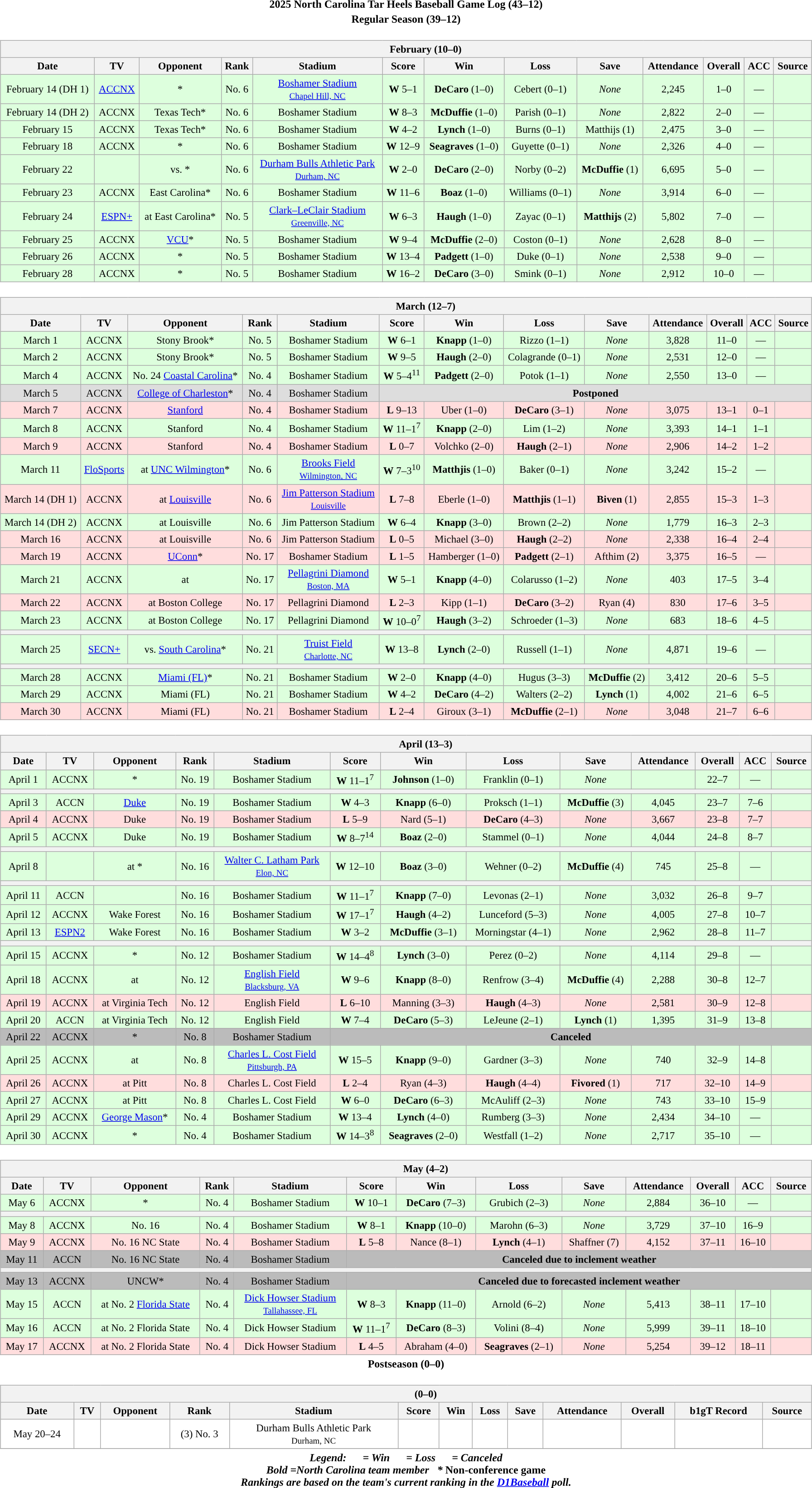<table class="toccolours" width=95% style="clear:both; margin:1.5em auto; text-align:center;">
<tr>
<th colspan=2>2025 North Carolina Tar Heels Baseball Game Log (43–12)</th>
</tr>
<tr>
<th colspan=2>Regular Season (39–12)</th>
</tr>
<tr valign="top">
<td><br><table class="wikitable collapsible collapsed" style="margin:auto; width:100%; text-align:center; font-size:95%">
<tr>
<th colspan=14 style="padding-left:4em;">February (10–0)</th>
</tr>
<tr>
<th bgcolor="#DDDDFF">Date</th>
<th bgcolor="#DDDDFF">TV</th>
<th bgcolor="#DDDDFF">Opponent</th>
<th bgcolor="#DDDDFF">Rank</th>
<th bgcolor="#DDDDFF">Stadium</th>
<th bgcolor="#DDDDFF">Score</th>
<th bgcolor="#DDDDFF">Win</th>
<th bgcolor="#DDDDFF">Loss</th>
<th bgcolor="#DDDDFF">Save</th>
<th bgcolor="#DDDDFF">Attendance</th>
<th bgcolor="#DDDDFF">Overall</th>
<th bgcolor="#DDDDFF">ACC</th>
<th bgcolor="#DDDDFF">Source</th>
</tr>
<tr bgcolor="ddffdd">
<td>February 14 (DH 1)</td>
<td><a href='#'>ACCNX</a></td>
<td>*</td>
<td>No. 6</td>
<td><a href='#'>Boshamer Stadium</a><br><small><a href='#'>Chapel Hill, NC</a></small></td>
<td><strong>W</strong> 5–1</td>
<td><strong>DeCaro</strong> (1–0)</td>
<td>Cebert (0–1)</td>
<td><em>None</em></td>
<td>2,245</td>
<td>1–0</td>
<td>—</td>
<td></td>
</tr>
<tr bgcolor="ddffdd">
<td>February 14 (DH 2)</td>
<td>ACCNX</td>
<td>Texas Tech*</td>
<td>No. 6</td>
<td>Boshamer Stadium</td>
<td><strong>W</strong> 8–3</td>
<td><strong>McDuffie</strong> (1–0)</td>
<td>Parish (0–1)</td>
<td><em>None</em></td>
<td>2,822</td>
<td>2–0</td>
<td>—</td>
<td></td>
</tr>
<tr bgcolor="ddffdd">
<td>February 15</td>
<td>ACCNX</td>
<td>Texas Tech*</td>
<td>No. 6</td>
<td>Boshamer Stadium</td>
<td><strong>W</strong> 4–2</td>
<td><strong>Lynch</strong> (1–0)</td>
<td>Burns (0–1)</td>
<td>Matthijs (1)</td>
<td>2,475</td>
<td>3–0</td>
<td>—</td>
<td></td>
</tr>
<tr bgcolor="ddffdd">
<td>February 18</td>
<td>ACCNX</td>
<td>*</td>
<td>No. 6</td>
<td>Boshamer Stadium</td>
<td><strong>W</strong> 12–9</td>
<td><strong>Seagraves</strong> (1–0)</td>
<td>Guyette (0–1)</td>
<td><em>None</em></td>
<td>2,326</td>
<td>4–0</td>
<td>—</td>
<td></td>
</tr>
<tr bgcolor="ddffdd">
<td>February 22</td>
<td></td>
<td>vs. *</td>
<td>No. 6</td>
<td><a href='#'>Durham Bulls Athletic Park</a><br><small><a href='#'>Durham, NC</a></small></td>
<td><strong>W</strong> 2–0</td>
<td><strong>DeCaro</strong> (2–0)</td>
<td>Norby (0–2)</td>
<td><strong>McDuffie</strong> (1)</td>
<td>6,695</td>
<td>5–0</td>
<td>—</td>
<td></td>
</tr>
<tr bgcolor="ddffdd">
<td>February 23</td>
<td>ACCNX</td>
<td>East Carolina*</td>
<td>No. 6</td>
<td>Boshamer Stadium</td>
<td><strong>W</strong> 11–6</td>
<td><strong>Boaz</strong> (1–0)</td>
<td>Williams (0–1)</td>
<td><em>None</em></td>
<td>3,914</td>
<td>6–0</td>
<td>—</td>
<td></td>
</tr>
<tr bgcolor="ddffdd">
<td>February 24</td>
<td><a href='#'>ESPN+</a></td>
<td>at East Carolina*</td>
<td>No. 5</td>
<td><a href='#'>Clark–LeClair Stadium</a><br><small><a href='#'>Greenville, NC</a></small></td>
<td><strong>W</strong> 6–3</td>
<td><strong>Haugh</strong> (1–0)</td>
<td>Zayac (0–1)</td>
<td><strong>Matthijs</strong> (2)</td>
<td>5,802</td>
<td>7–0</td>
<td>—</td>
<td></td>
</tr>
<tr bgcolor="ddffdd">
<td>February 25</td>
<td>ACCNX</td>
<td><a href='#'>VCU</a>*</td>
<td>No. 5</td>
<td>Boshamer Stadium</td>
<td><strong>W</strong> 9–4</td>
<td><strong>McDuffie</strong> (2–0)</td>
<td>Coston (0–1)</td>
<td><em>None</em></td>
<td>2,628</td>
<td>8–0</td>
<td>—</td>
<td></td>
</tr>
<tr bgcolor="ddffdd">
<td>February 26</td>
<td>ACCNX</td>
<td>*</td>
<td>No. 5</td>
<td>Boshamer Stadium</td>
<td><strong>W</strong> 13–4</td>
<td><strong>Padgett</strong> (1–0)</td>
<td>Duke (0–1)</td>
<td><em>None</em></td>
<td>2,538</td>
<td>9–0</td>
<td>—</td>
<td></td>
</tr>
<tr bgcolor="ddffdd">
<td>February 28</td>
<td>ACCNX</td>
<td>*</td>
<td>No. 5</td>
<td>Boshamer Stadium</td>
<td><strong>W</strong> 16–2</td>
<td><strong>DeCaro</strong> (3–0)</td>
<td>Smink (0–1)</td>
<td><em>None</em></td>
<td>2,912</td>
<td>10–0</td>
<td>—</td>
<td></td>
</tr>
</table>
</td>
</tr>
<tr>
<td><br><table class="wikitable collapsible collapsed" style="margin:auto; width:100%; text-align:center; font-size:95%">
<tr>
<th colspan=14 style="padding-left:4em;">March (12–7)</th>
</tr>
<tr>
<th bgcolor="#DDDDFF">Date</th>
<th bgcolor="#DDDDFF">TV</th>
<th bgcolor="#DDDDFF">Opponent</th>
<th bgcolor="#DDDDFF">Rank</th>
<th bgcolor="#DDDDFF">Stadium</th>
<th bgcolor="#DDDDFF">Score</th>
<th bgcolor="#DDDDFF">Win</th>
<th bgcolor="#DDDDFF">Loss</th>
<th bgcolor="#DDDDFF">Save</th>
<th bgcolor="#DDDDFF">Attendance</th>
<th bgcolor="#DDDDFF">Overall</th>
<th bgcolor="#DDDDFF">ACC</th>
<th bgcolor="#DDDDFF">Source</th>
</tr>
<tr bgcolor="ddffdd">
<td>March 1</td>
<td>ACCNX</td>
<td>Stony Brook*</td>
<td>No. 5</td>
<td>Boshamer Stadium</td>
<td><strong>W</strong> 6–1</td>
<td><strong>Knapp</strong> (1–0)</td>
<td>Rizzo (1–1)</td>
<td><em>None</em></td>
<td>3,828</td>
<td>11–0</td>
<td>—</td>
<td></td>
</tr>
<tr bgcolor="ddffdd">
<td>March 2</td>
<td>ACCNX</td>
<td>Stony Brook*</td>
<td>No. 5</td>
<td>Boshamer Stadium</td>
<td><strong>W</strong> 9–5</td>
<td><strong>Haugh</strong> (2–0)</td>
<td>Colagrande (0–1)</td>
<td><em>None</em></td>
<td>2,531</td>
<td>12–0</td>
<td>—</td>
<td></td>
</tr>
<tr bgcolor="ddffdd">
<td>March 4</td>
<td>ACCNX</td>
<td>No. 24 <a href='#'>Coastal Carolina</a>*</td>
<td>No. 4</td>
<td>Boshamer Stadium</td>
<td><strong>W</strong> 5–4<sup>11</sup></td>
<td><strong>Padgett</strong> (2–0)</td>
<td>Potok (1–1)</td>
<td><em>None</em></td>
<td>2,550</td>
<td>13–0</td>
<td>—</td>
<td></td>
</tr>
<tr bgcolor="dddddd">
<td>March 5</td>
<td>ACCNX</td>
<td><a href='#'>College of Charleston</a>*</td>
<td>No. 4</td>
<td>Boshamer Stadium</td>
<td colspan="8"><strong>Postponed</strong></td>
</tr>
<tr bgcolor="ffdddd">
<td>March 7</td>
<td>ACCNX</td>
<td><a href='#'>Stanford</a></td>
<td>No. 4</td>
<td>Boshamer Stadium</td>
<td><strong>L</strong> 9–13</td>
<td>Uber (1–0)</td>
<td><strong>DeCaro</strong> (3–1)</td>
<td><em>None</em></td>
<td>3,075</td>
<td>13–1</td>
<td>0–1</td>
<td></td>
</tr>
<tr bgcolor="ddffdd">
<td>March 8</td>
<td>ACCNX</td>
<td>Stanford</td>
<td>No. 4</td>
<td>Boshamer Stadium</td>
<td><strong>W</strong> 11–1<sup>7</sup></td>
<td><strong>Knapp</strong> (2–0)</td>
<td>Lim (1–2)</td>
<td><em>None</em></td>
<td>3,393</td>
<td>14–1</td>
<td>1–1</td>
<td></td>
</tr>
<tr bgcolor="ffdddd">
<td>March 9</td>
<td>ACCNX</td>
<td>Stanford</td>
<td>No. 4</td>
<td>Boshamer Stadium</td>
<td><strong>L</strong> 0–7</td>
<td>Volchko (2–0)</td>
<td><strong>Haugh</strong> (2–1)</td>
<td><em>None</em></td>
<td>2,906</td>
<td>14–2</td>
<td>1–2</td>
<td></td>
</tr>
<tr bgcolor="ddffdd">
<td>March 11</td>
<td><a href='#'>FloSports</a></td>
<td>at <a href='#'>UNC Wilmington</a>*</td>
<td>No. 6</td>
<td><a href='#'>Brooks Field</a><br><small><a href='#'>Wilmington, NC</a></small></td>
<td><strong>W</strong> 7–3<sup>10</sup></td>
<td><strong>Matthjis</strong> (1–0)</td>
<td>Baker (0–1)</td>
<td><em>None</em></td>
<td>3,242</td>
<td>15–2</td>
<td>—</td>
<td></td>
</tr>
<tr bgcolor="ffdddd">
<td>March 14 (DH 1)</td>
<td>ACCNX</td>
<td>at <a href='#'>Louisville</a></td>
<td>No. 6</td>
<td><a href='#'>Jim Patterson Stadium</a><br><small><a href='#'>Louisville</a></small></td>
<td><strong>L</strong> 7–8</td>
<td>Eberle (1–0)</td>
<td><strong>Matthjis</strong> (1–1)</td>
<td><strong>Biven</strong> (1)</td>
<td>2,855</td>
<td>15–3</td>
<td>1–3</td>
<td></td>
</tr>
<tr bgcolor="ddffdd">
<td>March 14 (DH 2)</td>
<td>ACCNX</td>
<td>at Louisville</td>
<td>No. 6</td>
<td>Jim Patterson Stadium</td>
<td><strong>W</strong> 6–4</td>
<td><strong>Knapp</strong> (3–0)</td>
<td>Brown (2–2)</td>
<td><em>None</em></td>
<td>1,779</td>
<td>16–3</td>
<td>2–3</td>
<td></td>
</tr>
<tr bgcolor="ffdddd">
<td>March 16</td>
<td>ACCNX</td>
<td>at Louisville</td>
<td>No. 6</td>
<td>Jim Patterson Stadium</td>
<td><strong>L</strong> 0–5</td>
<td>Michael (3–0)</td>
<td><strong>Haugh</strong> (2–2)</td>
<td><em>None</em></td>
<td>2,338</td>
<td>16–4</td>
<td>2–4</td>
<td></td>
</tr>
<tr bgcolor="ffdddd">
<td>March 19</td>
<td>ACCNX</td>
<td><a href='#'>UConn</a>*</td>
<td>No. 17</td>
<td>Boshamer Stadium</td>
<td><strong>L</strong> 1–5</td>
<td>Hamberger (1–0)</td>
<td><strong>Padgett</strong> (2–1)</td>
<td>Afthim (2)</td>
<td>3,375</td>
<td>16–5</td>
<td>—</td>
<td></td>
</tr>
<tr bgcolor="ddffdd">
<td>March 21</td>
<td>ACCNX</td>
<td>at </td>
<td>No. 17</td>
<td><a href='#'>Pellagrini Diamond</a><br><small><a href='#'>Boston, MA</a></small></td>
<td><strong>W</strong> 5–1</td>
<td><strong>Knapp</strong> (4–0)</td>
<td>Colarusso (1–2)</td>
<td><em>None</em></td>
<td>403</td>
<td>17–5</td>
<td>3–4</td>
<td></td>
</tr>
<tr bgcolor="ffdddd">
<td>March 22</td>
<td>ACCNX</td>
<td>at Boston College</td>
<td>No. 17</td>
<td>Pellagrini Diamond</td>
<td><strong>L</strong> 2–3</td>
<td>Kipp (1–1)</td>
<td><strong>DeCaro</strong> (3–2)</td>
<td>Ryan (4)</td>
<td>830</td>
<td>17–6</td>
<td>3–5</td>
<td></td>
</tr>
<tr bgcolor="ddffdd">
<td>March 23</td>
<td>ACCNX</td>
<td>at Boston College</td>
<td>No. 17</td>
<td>Pellagrini Diamond</td>
<td><strong>W</strong> 10–0<sup>7</sup></td>
<td><strong>Haugh</strong> (3–2)</td>
<td>Schroeder (1–3)</td>
<td><em>None</em></td>
<td>683</td>
<td>18–6</td>
<td>4–5</td>
<td></td>
</tr>
<tr bgcolor="ffffff">
<th colspan=14 style="padding-left:4em;"></th>
</tr>
<tr bgcolor="ddffdd">
<td>March 25</td>
<td><a href='#'>SECN+</a></td>
<td>vs. <a href='#'>South Carolina</a>*</td>
<td>No. 21</td>
<td><a href='#'>Truist Field</a><br><small><a href='#'>Charlotte, NC</a></small></td>
<td><strong>W</strong> 13–8</td>
<td><strong>Lynch</strong> (2–0)</td>
<td>Russell (1–1)</td>
<td><em>None</em></td>
<td>4,871</td>
<td>19–6</td>
<td>—</td>
<td></td>
</tr>
<tr bgcolor="ddffdd">
<th colspan=14 style="padding-left:4em;"></th>
</tr>
<tr bgcolor="ddffdd">
<td>March 28</td>
<td>ACCNX</td>
<td><a href='#'>Miami (FL)</a>*</td>
<td>No. 21</td>
<td>Boshamer Stadium</td>
<td><strong>W</strong> 2–0</td>
<td><strong>Knapp</strong> (4–0)</td>
<td>Hugus (3–3)</td>
<td><strong>McDuffie</strong> (2)</td>
<td>3,412</td>
<td>20–6</td>
<td>5–5</td>
<td></td>
</tr>
<tr bgcolor="ddffdd">
<td>March 29</td>
<td>ACCNX</td>
<td>Miami (FL)</td>
<td>No. 21</td>
<td>Boshamer Stadium</td>
<td><strong>W</strong> 4–2</td>
<td><strong>DeCaro</strong> (4–2)</td>
<td>Walters (2–2)</td>
<td><strong>Lynch</strong> (1)</td>
<td>4,002</td>
<td>21–6</td>
<td>6–5</td>
<td></td>
</tr>
<tr bgcolor="ffdddd">
<td>March 30</td>
<td>ACCNX</td>
<td>Miami (FL)</td>
<td>No. 21</td>
<td>Boshamer Stadium</td>
<td><strong>L</strong> 2–4</td>
<td>Giroux (3–1)</td>
<td><strong>McDuffie</strong> (2–1)</td>
<td><em>None</em></td>
<td>3,048</td>
<td>21–7</td>
<td>6–6</td>
<td></td>
</tr>
</table>
</td>
</tr>
<tr>
<td><br><table class="wikitable collapsible" style="margin:auto; width:100%; text-align:center; font-size:95%">
<tr>
<th colspan=14 style="padding-left:4em;">April (13–3)</th>
</tr>
<tr>
<th bgcolor="#DDDDFF">Date</th>
<th bgcolor="#DDDDFF">TV</th>
<th bgcolor="#DDDDFF">Opponent</th>
<th bgcolor="#DDDDFF">Rank</th>
<th bgcolor="#DDDDFF">Stadium</th>
<th bgcolor="#DDDDFF">Score</th>
<th bgcolor="#DDDDFF">Win</th>
<th bgcolor="#DDDDFF">Loss</th>
<th bgcolor="#DDDDFF">Save</th>
<th bgcolor="#DDDDFF">Attendance</th>
<th bgcolor="#DDDDFF">Overall</th>
<th bgcolor="#DDDDFF">ACC</th>
<th bgcolor="#DDDDFF">Source</th>
</tr>
<tr bgcolor="ddffdd">
<td>April 1</td>
<td>ACCNX</td>
<td>*</td>
<td>No. 19</td>
<td>Boshamer Stadium</td>
<td><strong>W</strong> 11–1<sup>7</sup></td>
<td><strong>Johnson</strong> (1–0)</td>
<td>Franklin (0–1)</td>
<td><em>None</em></td>
<td></td>
<td>22–7</td>
<td>—</td>
<td></td>
</tr>
<tr bgcolor="ffffff">
<th colspan=14 style="padding-left:4em;"></th>
</tr>
<tr bgcolor="ddffdd">
<td>April 3</td>
<td>ACCN</td>
<td><a href='#'>Duke</a></td>
<td>No. 19</td>
<td>Boshamer Stadium</td>
<td><strong>W</strong> 4–3</td>
<td><strong>Knapp</strong> (6–0)</td>
<td>Proksch (1–1)</td>
<td><strong>McDuffie</strong> (3)</td>
<td>4,045</td>
<td>23–7</td>
<td>7–6</td>
<td></td>
</tr>
<tr bgcolor="ffdddd">
<td>April 4</td>
<td>ACCNX</td>
<td>Duke</td>
<td>No. 19</td>
<td>Boshamer Stadium</td>
<td><strong>L</strong> 5–9</td>
<td>Nard (5–1)</td>
<td><strong>DeCaro</strong> (4–3)</td>
<td><em>None</em></td>
<td>3,667</td>
<td>23–8</td>
<td>7–7</td>
<td></td>
</tr>
<tr bgcolor="ddffdd">
<td>April 5</td>
<td>ACCNX</td>
<td>Duke</td>
<td>No. 19</td>
<td>Boshamer Stadium</td>
<td><strong>W</strong> 8–7<sup>14</sup></td>
<td><strong>Boaz</strong> (2–0)</td>
<td>Stammel (0–1)</td>
<td><em>None</em></td>
<td>4,044</td>
<td>24–8</td>
<td>8–7</td>
<td></td>
</tr>
<tr bgcolor="ffffff">
<th colspan=14 style="padding-left:4em;"></th>
</tr>
<tr bgcolor="ddffdd">
<td>April 8</td>
<td></td>
<td>at *</td>
<td>No. 16</td>
<td><a href='#'>Walter C. Latham Park</a><br><small><a href='#'>Elon, NC</a></small></td>
<td><strong>W</strong> 12–10</td>
<td><strong>Boaz</strong> (3–0)</td>
<td>Wehner (0–2)</td>
<td><strong>McDuffie</strong> (4)</td>
<td>745</td>
<td>25–8</td>
<td>—</td>
<td></td>
</tr>
<tr bgcolor="ffffff">
<th colspan=14 style="padding-left:4em;"></th>
</tr>
<tr bgcolor="ddffdd">
<td>April 11</td>
<td>ACCN</td>
<td></td>
<td>No. 16</td>
<td>Boshamer Stadium</td>
<td><strong>W</strong> 11–1<sup>7</sup></td>
<td><strong>Knapp</strong> (7–0)</td>
<td>Levonas (2–1)</td>
<td><em>None</em></td>
<td>3,032</td>
<td>26–8</td>
<td>9–7</td>
<td></td>
</tr>
<tr bgcolor="ddffdd">
<td>April 12</td>
<td>ACCNX</td>
<td>Wake Forest</td>
<td>No. 16</td>
<td>Boshamer Stadium</td>
<td><strong>W</strong> 17–1<sup>7</sup></td>
<td><strong>Haugh</strong> (4–2)</td>
<td>Lunceford (5–3)</td>
<td><em>None</em></td>
<td>4,005</td>
<td>27–8</td>
<td>10–7</td>
<td></td>
</tr>
<tr bgcolor="ddffdd">
<td>April 13</td>
<td><a href='#'>ESPN2</a></td>
<td>Wake Forest</td>
<td>No. 16</td>
<td>Boshamer Stadium</td>
<td><strong>W</strong> 3–2</td>
<td><strong>McDuffie</strong> (3–1)</td>
<td>Morningstar (4–1)</td>
<td><em>None</em></td>
<td>2,962</td>
<td>28–8</td>
<td>11–7</td>
<td></td>
</tr>
<tr>
<th colspan=14 style="padding-left:4em;"></th>
</tr>
<tr bgcolor="ddffdd">
<td>April 15</td>
<td>ACCNX</td>
<td>*</td>
<td>No. 12</td>
<td>Boshamer Stadium</td>
<td><strong>W</strong> 14–4<sup>8</sup></td>
<td><strong>Lynch</strong> (3–0)</td>
<td>Perez (0–2)</td>
<td><em>None</em></td>
<td>4,114</td>
<td>29–8</td>
<td>—</td>
<td></td>
</tr>
<tr bgcolor="ddffdd">
<td>April 18</td>
<td>ACCNX</td>
<td>at </td>
<td>No. 12</td>
<td><a href='#'>English Field</a><br><small><a href='#'>Blacksburg, VA</a></small></td>
<td><strong>W</strong> 9–6</td>
<td><strong>Knapp</strong> (8–0)</td>
<td>Renfrow (3–4)</td>
<td><strong>McDuffie</strong> (4)</td>
<td>2,288</td>
<td>30–8</td>
<td>12–7</td>
<td></td>
</tr>
<tr bgcolor="ffdddd">
<td>April 19</td>
<td>ACCNX</td>
<td>at Virginia Tech</td>
<td>No. 12</td>
<td>English Field</td>
<td><strong>L</strong> 6–10</td>
<td>Manning (3–3)</td>
<td><strong>Haugh</strong> (4–3)</td>
<td><em>None</em></td>
<td>2,581</td>
<td>30–9</td>
<td>12–8</td>
<td></td>
</tr>
<tr bgcolor="ddffdd">
<td>April 20</td>
<td>ACCN</td>
<td>at Virginia Tech</td>
<td>No. 12</td>
<td>English Field</td>
<td><strong>W</strong> 7–4</td>
<td><strong>DeCaro</strong> (5–3)</td>
<td>LeJeune (2–1)</td>
<td><strong>Lynch</strong> (1)</td>
<td>1,395</td>
<td>31–9</td>
<td>13–8</td>
<td></td>
</tr>
<tr bgcolor="bbbbbb">
<td>April 22</td>
<td>ACCNX</td>
<td>*</td>
<td>No. 8</td>
<td>Boshamer Stadium</td>
<td colspan="8"><strong>Canceled</strong></td>
</tr>
<tr bgcolor="ddffdd">
<td>April 25</td>
<td>ACCNX</td>
<td>at </td>
<td>No. 8</td>
<td><a href='#'>Charles L. Cost Field</a><br><small><a href='#'>Pittsburgh, PA</a></small></td>
<td><strong>W</strong> 15–5</td>
<td><strong>Knapp</strong> (9–0)</td>
<td>Gardner (3–3)</td>
<td><em>None</em></td>
<td>740</td>
<td>32–9</td>
<td>14–8</td>
<td></td>
</tr>
<tr bgcolor="ffdddd">
<td>April 26</td>
<td>ACCNX</td>
<td>at Pitt</td>
<td>No. 8</td>
<td>Charles L. Cost Field</td>
<td><strong>L</strong> 2–4</td>
<td>Ryan (4–3)</td>
<td><strong>Haugh</strong> (4–4)</td>
<td><strong>Fivored</strong> (1)</td>
<td>717</td>
<td>32–10</td>
<td>14–9</td>
<td></td>
</tr>
<tr bgcolor="ddffdd">
<td>April 27</td>
<td>ACCNX</td>
<td>at Pitt</td>
<td>No. 8</td>
<td>Charles L. Cost Field</td>
<td><strong>W</strong> 6–0</td>
<td><strong>DeCaro</strong> (6–3)</td>
<td>McAuliff (2–3)</td>
<td><em>None</em></td>
<td>743</td>
<td>33–10</td>
<td>15–9</td>
<td></td>
</tr>
<tr bgcolor="ddffdd">
<td>April 29</td>
<td>ACCNX</td>
<td><a href='#'>George Mason</a>*</td>
<td>No. 4</td>
<td>Boshamer Stadium</td>
<td><strong>W</strong> 13–4</td>
<td><strong>Lynch</strong> (4–0)</td>
<td>Rumberg (3–3)</td>
<td><em>None</em></td>
<td>2,434</td>
<td>34–10</td>
<td>—</td>
<td></td>
</tr>
<tr bgcolor="ddffdd">
<td>April 30</td>
<td>ACCNX</td>
<td>*</td>
<td>No. 4</td>
<td>Boshamer Stadium</td>
<td><strong>W</strong> 14–3<sup>8</sup></td>
<td><strong>Seagraves</strong> (2–0)</td>
<td>Westfall (1–2)</td>
<td><em>None</em></td>
<td>2,717</td>
<td>35–10</td>
<td>—</td>
<td></td>
</tr>
</table>
</td>
</tr>
<tr>
<td><br><table class="wikitable collapsible collapsed" style="margin:auto; width:100%; text-align:center; font-size:95%">
<tr>
<th colspan=14 style="padding-left:4em;">May (4–2)</th>
</tr>
<tr>
<th bgcolor="#DDDDFF">Date</th>
<th bgcolor="#DDDDFF">TV</th>
<th bgcolor="#DDDDFF">Opponent</th>
<th bgcolor="#DDDDFF">Rank</th>
<th bgcolor="#DDDDFF">Stadium</th>
<th bgcolor="#DDDDFF">Score</th>
<th bgcolor="#DDDDFF">Win</th>
<th bgcolor="#DDDDFF">Loss</th>
<th bgcolor="#DDDDFF">Save</th>
<th bgcolor="#DDDDFF">Attendance</th>
<th bgcolor="#DDDDFF">Overall</th>
<th bgcolor="#DDDDFF">ACC</th>
<th bgcolor="#DDDDFF">Source</th>
</tr>
<tr bgcolor="ddffdd">
<td>May 6</td>
<td>ACCNX</td>
<td>*</td>
<td>No. 4</td>
<td>Boshamer Stadium</td>
<td><strong>W</strong> 10–1</td>
<td><strong>DeCaro</strong> (7–3)</td>
<td>Grubich (2–3)</td>
<td><em>None</em></td>
<td>2,884</td>
<td>36–10</td>
<td>—</td>
<td></td>
</tr>
<tr bgcolor="ffffff">
<th colspan=14 style="padding-left:4em;"></th>
</tr>
<tr bgcolor="ddffdd">
<td>May 8</td>
<td>ACCNX</td>
<td>No. 16 </td>
<td>No. 4</td>
<td>Boshamer Stadium</td>
<td><strong>W</strong> 8–1</td>
<td><strong>Knapp</strong> (10–0)</td>
<td>Marohn (6–3)</td>
<td><em>None</em></td>
<td>3,729</td>
<td>37–10</td>
<td>16–9</td>
<td></td>
</tr>
<tr bgcolor="ffdddd">
<td>May 9</td>
<td>ACCNX</td>
<td>No. 16 NC State</td>
<td>No. 4</td>
<td>Boshamer Stadium</td>
<td><strong>L</strong> 5–8</td>
<td>Nance (8–1)</td>
<td><strong>Lynch</strong> (4–1)</td>
<td>Shaffner (7)</td>
<td>4,152</td>
<td>37–11</td>
<td>16–10</td>
<td></td>
</tr>
<tr bgcolor="bbbbbb">
<td>May 11</td>
<td>ACCN</td>
<td>No. 16 NC State</td>
<td>No. 4</td>
<td>Boshamer Stadium</td>
<td colspan="8"><strong>Canceled due to inclement weather</strong></td>
</tr>
<tr>
<th colspan=14 style="padding-left:4em;"></th>
</tr>
<tr bgcolor="bbbbbb">
<td>May 13</td>
<td>ACCNX</td>
<td>UNCW*</td>
<td>No. 4</td>
<td>Boshamer Stadium</td>
<td colspan="8"><strong>Canceled due to forecasted inclement weather</strong></td>
</tr>
<tr bgcolor="ddffdd">
<td>May 15</td>
<td>ACCN</td>
<td>at No. 2 <a href='#'>Florida State</a></td>
<td>No. 4</td>
<td><a href='#'>Dick Howser Stadium</a><br><small><a href='#'>Tallahassee, FL</a></small></td>
<td><strong>W</strong> 8–3</td>
<td><strong>Knapp</strong> (11–0)</td>
<td>Arnold (6–2)</td>
<td><em>None</em></td>
<td>5,413</td>
<td>38–11</td>
<td>17–10</td>
<td></td>
</tr>
<tr bgcolor="ddffdd">
<td>May 16</td>
<td>ACCN</td>
<td>at No. 2 Florida State</td>
<td>No. 4</td>
<td>Dick Howser Stadium</td>
<td><strong>W</strong> 11–1<sup>7</sup></td>
<td><strong>DeCaro</strong> (8–3)</td>
<td>Volini (8–4)</td>
<td><em>None</em></td>
<td>5,999</td>
<td>39–11</td>
<td>18–10</td>
<td></td>
</tr>
<tr bgcolor="ffdddd">
<td>May 17</td>
<td>ACCNX</td>
<td>at No. 2 Florida State</td>
<td>No. 4</td>
<td>Dick Howser Stadium</td>
<td><strong>L</strong> 4–5</td>
<td>Abraham (4–0)</td>
<td><strong>Seagraves</strong> (2–1)</td>
<td><em>None</em></td>
<td>5,254</td>
<td>39–12</td>
<td>18–11</td>
<td></td>
</tr>
</table>
</td>
</tr>
<tr>
<th colspan=2>Postseason (0–0)</th>
</tr>
<tr>
<td><br><table class="wikitable collapsible collapsed" style="margin:auto; width:100%; text-align:center; font-size:95%">
<tr>
<th colspan=14 style="padding-left:4em;"> (0–0)</th>
</tr>
<tr>
<th bgcolor="#DDDDFF">Date</th>
<th bgcolor="#DDDDFF">TV</th>
<th bgcolor="#DDDDFF">Opponent</th>
<th bgcolor="#DDDDFF">Rank</th>
<th bgcolor="#DDDDFF">Stadium</th>
<th bgcolor="#DDDDFF">Score</th>
<th bgcolor="#DDDDFF">Win</th>
<th bgcolor="#DDDDFF">Loss</th>
<th bgcolor="#DDDDFF">Save</th>
<th bgcolor="#DDDDFF">Attendance</th>
<th bgcolor="#DDDDFF">Overall</th>
<th bgcolor="#DDDDFF">b1gT Record</th>
<th bgcolor="#DDDDFF">Source</th>
</tr>
<tr bgcolor="ffffff">
<td>May 20–24</td>
<td></td>
<td></td>
<td>(3) No. 3</td>
<td>Durham Bulls Athletic Park<br><small>Durham, NC</small></td>
<td></td>
<td></td>
<td></td>
<td></td>
<td></td>
<td></td>
<td></td>
<td></td>
</tr>
<tr>
</tr>
</table>
</td>
</tr>
<tr>
<th colspan=9><em>Legend:       = Win       = Loss       = Canceled<br>Bold =North Carolina team member   <strong><em>*</em></strong> </em>Non-conference game<em><br>Rankings are based on the team's current ranking in the <a href='#'>D1Baseball</a> poll.</em></th>
</tr>
</table>
